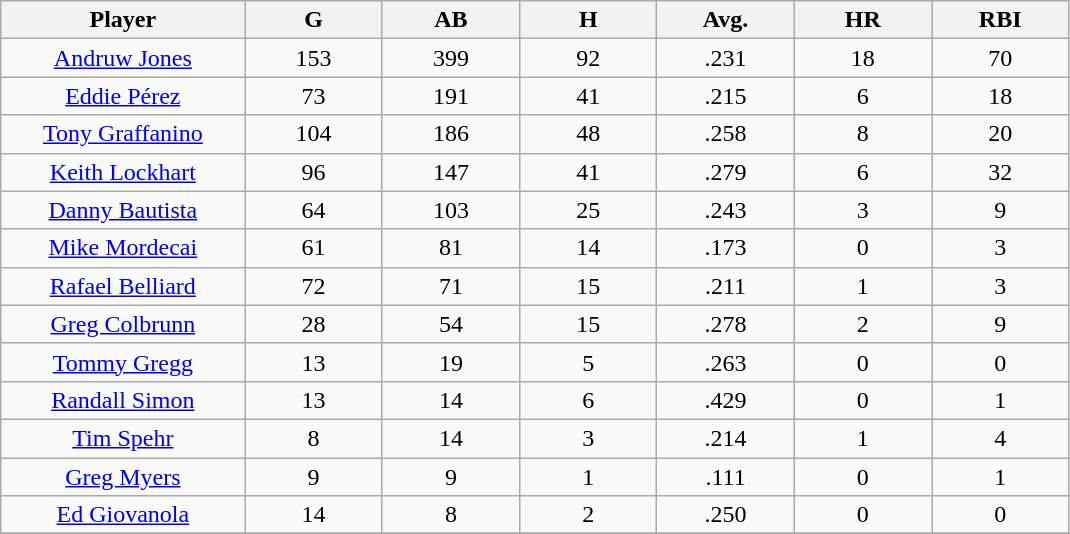<table class="wikitable sortable">
<tr>
<th bgcolor="#DDDDFF" width="16%">Player</th>
<th bgcolor="#DDDDFF" width="9%">G</th>
<th bgcolor="#DDDDFF" width="9%">AB</th>
<th bgcolor="#DDDDFF" width="9%">H</th>
<th bgcolor="#DDDDFF" width="9%">Avg.</th>
<th bgcolor="#DDDDFF" width="9%">HR</th>
<th bgcolor="#DDDDFF" width="9%">RBI</th>
</tr>
<tr align="center">
<td><a href='#'>Andruw Jones</a></td>
<td>153</td>
<td>399</td>
<td>92</td>
<td>.231</td>
<td>18</td>
<td>70</td>
</tr>
<tr align="center">
<td><a href='#'>Eddie Pérez</a></td>
<td>73</td>
<td>191</td>
<td>41</td>
<td>.215</td>
<td>6</td>
<td>18</td>
</tr>
<tr align="center">
<td><a href='#'>Tony Graffanino</a></td>
<td>104</td>
<td>186</td>
<td>48</td>
<td>.258</td>
<td>8</td>
<td>20</td>
</tr>
<tr align="center">
<td><a href='#'>Keith Lockhart</a></td>
<td>96</td>
<td>147</td>
<td>41</td>
<td>.279</td>
<td>6</td>
<td>32</td>
</tr>
<tr align="center">
<td><a href='#'>Danny Bautista</a></td>
<td>64</td>
<td>103</td>
<td>25</td>
<td>.243</td>
<td>3</td>
<td>9</td>
</tr>
<tr align="center">
<td><a href='#'>Mike Mordecai</a></td>
<td>61</td>
<td>81</td>
<td>14</td>
<td>.173</td>
<td>0</td>
<td>3</td>
</tr>
<tr align="center">
<td><a href='#'>Rafael Belliard</a></td>
<td>72</td>
<td>71</td>
<td>15</td>
<td>.211</td>
<td>1</td>
<td>3</td>
</tr>
<tr align="center">
<td><a href='#'>Greg Colbrunn</a></td>
<td>28</td>
<td>54</td>
<td>15</td>
<td>.278</td>
<td>2</td>
<td>9</td>
</tr>
<tr align="center">
<td><a href='#'>Tommy Gregg</a></td>
<td>13</td>
<td>19</td>
<td>5</td>
<td>.263</td>
<td>0</td>
<td>0</td>
</tr>
<tr align="center">
<td><a href='#'>Randall Simon</a></td>
<td>13</td>
<td>14</td>
<td>6</td>
<td>.429</td>
<td>0</td>
<td>1</td>
</tr>
<tr align="center">
<td><a href='#'>Tim Spehr</a></td>
<td>8</td>
<td>14</td>
<td>3</td>
<td>.214</td>
<td>1</td>
<td>4</td>
</tr>
<tr align="center">
<td><a href='#'>Greg Myers</a></td>
<td>9</td>
<td>9</td>
<td>1</td>
<td>.111</td>
<td>0</td>
<td>1</td>
</tr>
<tr align="center">
<td><a href='#'>Ed Giovanola</a></td>
<td>14</td>
<td>8</td>
<td>2</td>
<td>.250</td>
<td>0</td>
<td>0</td>
</tr>
<tr align="center">
</tr>
</table>
